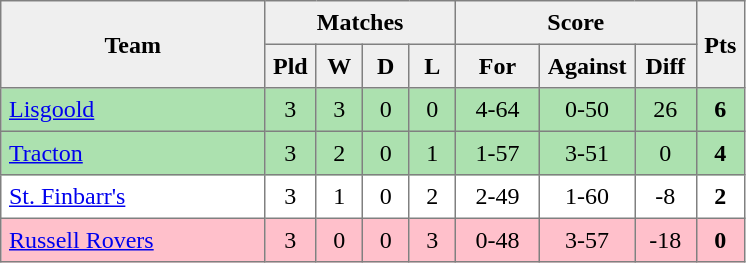<table style=border-collapse:collapse border=1 cellspacing=0 cellpadding=5>
<tr align=center bgcolor=#efefef>
<th rowspan=2 width=165>Team</th>
<th colspan=4>Matches</th>
<th colspan=3>Score</th>
<th rowspan=2width=20>Pts</th>
</tr>
<tr align=center bgcolor=#efefef>
<th width=20>Pld</th>
<th width=20>W</th>
<th width=20>D</th>
<th width=20>L</th>
<th width=45>For</th>
<th width=45>Against</th>
<th width=30>Diff</th>
</tr>
<tr align=center style="background:#ACE1AF;">
<td style="text-align:left;"><a href='#'>Lisgoold</a></td>
<td>3</td>
<td>3</td>
<td>0</td>
<td>0</td>
<td>4-64</td>
<td>0-50</td>
<td>26</td>
<td><strong>6</strong></td>
</tr>
<tr align=center  style="background:#ACE1AF;">
<td style="text-align:left;"><a href='#'>Tracton</a></td>
<td>3</td>
<td>2</td>
<td>0</td>
<td>1</td>
<td>1-57</td>
<td>3-51</td>
<td>0</td>
<td><strong>4</strong></td>
</tr>
<tr align=center>
<td style="text-align:left;"><a href='#'>St. Finbarr's</a></td>
<td>3</td>
<td>1</td>
<td>0</td>
<td>2</td>
<td>2-49</td>
<td>1-60</td>
<td>-8</td>
<td><strong>2</strong></td>
</tr>
<tr align=center style="background:#FFC0CB;">
<td style="text-align:left;"><a href='#'>Russell Rovers</a></td>
<td>3</td>
<td>0</td>
<td>0</td>
<td>3</td>
<td>0-48</td>
<td>3-57</td>
<td>-18</td>
<td><strong>0</strong></td>
</tr>
</table>
